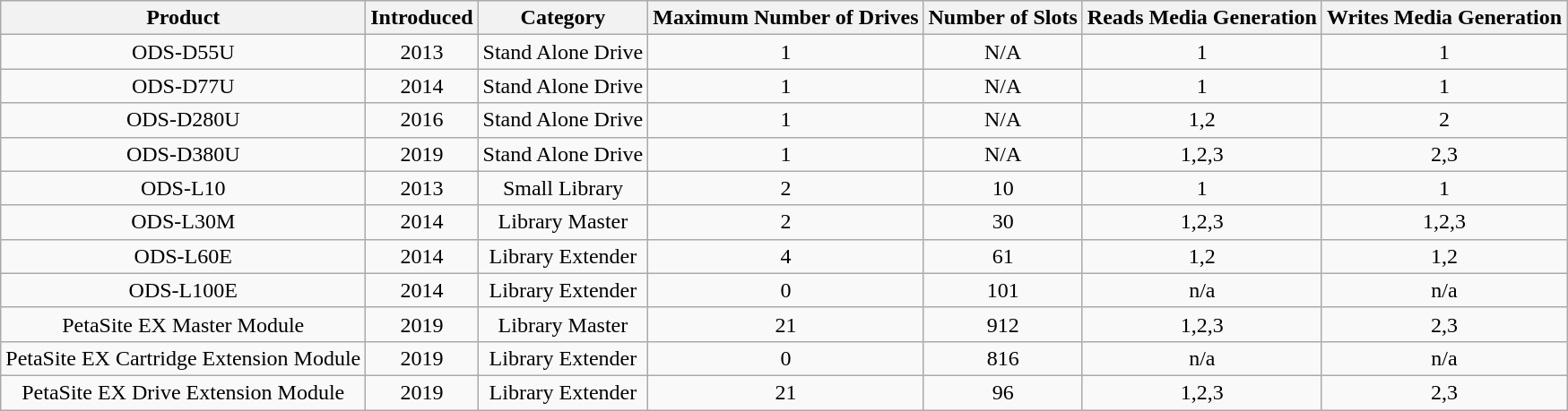<table class="wikitable" style="text-align:center">
<tr>
<th>Product</th>
<th>Introduced</th>
<th>Category</th>
<th>Maximum Number of Drives</th>
<th>Number of Slots</th>
<th>Reads Media Generation</th>
<th>Writes Media Generation</th>
</tr>
<tr>
<td>ODS-D55U</td>
<td>2013</td>
<td>Stand Alone Drive</td>
<td>1</td>
<td>N/A</td>
<td>1</td>
<td>1</td>
</tr>
<tr>
<td>ODS-D77U</td>
<td>2014</td>
<td>Stand Alone Drive</td>
<td>1</td>
<td>N/A</td>
<td>1</td>
<td>1</td>
</tr>
<tr>
<td>ODS-D280U</td>
<td>2016</td>
<td>Stand Alone Drive</td>
<td>1</td>
<td>N/A</td>
<td>1,2</td>
<td>2</td>
</tr>
<tr>
<td>ODS-D380U</td>
<td>2019</td>
<td>Stand Alone Drive</td>
<td>1</td>
<td>N/A</td>
<td>1,2,3</td>
<td>2,3</td>
</tr>
<tr>
<td>ODS-L10</td>
<td>2013</td>
<td>Small Library</td>
<td>2</td>
<td>10</td>
<td>1</td>
<td>1</td>
</tr>
<tr>
<td>ODS-L30M</td>
<td>2014</td>
<td>Library Master</td>
<td>2</td>
<td>30</td>
<td>1,2,3</td>
<td>1,2,3</td>
</tr>
<tr>
<td>ODS-L60E</td>
<td>2014</td>
<td>Library Extender</td>
<td>4</td>
<td>61</td>
<td>1,2</td>
<td>1,2</td>
</tr>
<tr>
<td>ODS-L100E</td>
<td>2014</td>
<td>Library Extender</td>
<td>0</td>
<td>101</td>
<td>n/a</td>
<td>n/a</td>
</tr>
<tr>
<td>PetaSite EX Master Module</td>
<td>2019</td>
<td>Library Master</td>
<td>21</td>
<td>912</td>
<td>1,2,3</td>
<td>2,3</td>
</tr>
<tr>
<td>PetaSite EX Cartridge Extension Module</td>
<td>2019</td>
<td>Library Extender</td>
<td>0</td>
<td>816</td>
<td>n/a</td>
<td>n/a</td>
</tr>
<tr>
<td>PetaSite EX Drive Extension Module</td>
<td>2019</td>
<td>Library Extender</td>
<td>21</td>
<td>96</td>
<td>1,2,3</td>
<td>2,3</td>
</tr>
</table>
